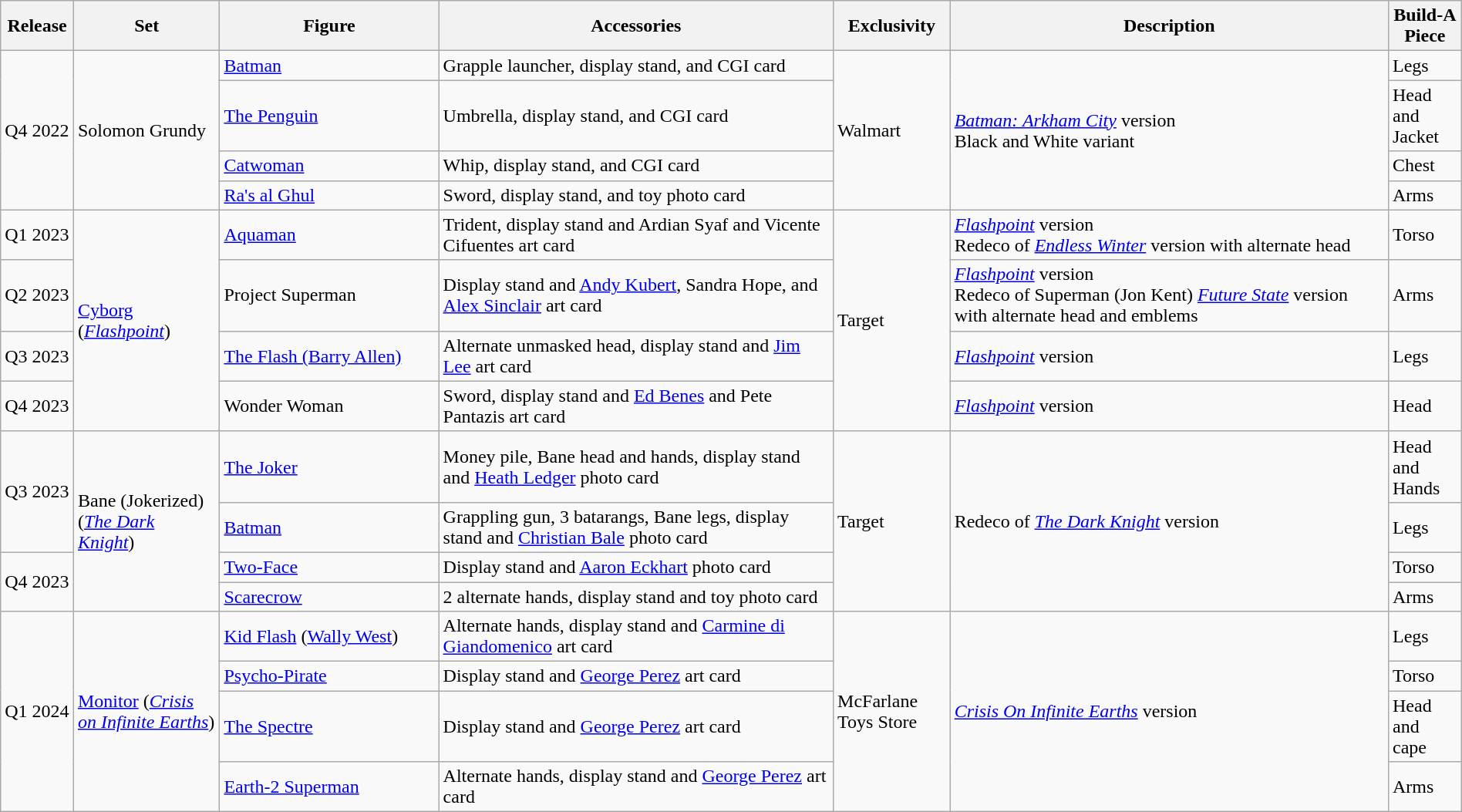<table class="wikitable" style="width:100%;">
<tr>
<th width=5%!scope="col">Release</th>
<th width=10%!scope="col">Set</th>
<th width=15%!scope="col">Figure</th>
<th width=27%!scope="col">Accessories</th>
<th width=8%!scope="col">Exclusivity</th>
<th width=30%!scope="col">Description</th>
<th width=5%!scope="col">Build-A Piece</th>
</tr>
<tr>
<td rowspan=4>Q4 2022</td>
<td rowspan=4>Solomon Grundy</td>
<td><a href='#'>Batman</a></td>
<td>Grapple launcher, display stand, and CGI card</td>
<td rowspan=4>Walmart</td>
<td rowspan=4><em><a href='#'>Batman: Arkham City</a></em> version<br>Black and White variant</td>
<td>Legs</td>
</tr>
<tr>
<td><a href='#'>The Penguin</a></td>
<td>Umbrella, display stand, and CGI card</td>
<td>Head and Jacket</td>
</tr>
<tr>
<td><a href='#'>Catwoman</a></td>
<td>Whip, display stand, and CGI card</td>
<td>Chest</td>
</tr>
<tr>
<td><a href='#'>Ra's al Ghul</a></td>
<td>Sword, display stand, and toy photo card</td>
<td>Arms</td>
</tr>
<tr>
<td>Q1 2023</td>
<td rowspan=4><a href='#'>Cyborg</a><br>(<em><a href='#'>Flashpoint</a></em>)</td>
<td><a href='#'>Aquaman</a></td>
<td>Trident, display stand and Ardian Syaf and Vicente Cifuentes art card</td>
<td rowspan=4>Target</td>
<td><em><a href='#'>Flashpoint</a></em> version<br>Redeco of <em><a href='#'>Endless Winter</a></em> version with alternate head</td>
<td>Torso</td>
</tr>
<tr>
<td>Q2 2023</td>
<td>Project Superman</td>
<td>Display stand and <a href='#'>Andy Kubert</a>, Sandra Hope, and <a href='#'>Alex Sinclair</a> art card</td>
<td><em><a href='#'>Flashpoint</a></em> version<br>Redeco of Superman (Jon Kent) <em><a href='#'>Future State</a></em> version with alternate head and emblems</td>
<td>Arms</td>
</tr>
<tr>
<td>Q3 2023</td>
<td><a href='#'>The Flash (Barry Allen)</a></td>
<td>Alternate unmasked head, display stand and <a href='#'>Jim Lee</a> art card</td>
<td><em><a href='#'>Flashpoint</a></em> version</td>
<td>Legs</td>
</tr>
<tr>
<td>Q4 2023</td>
<td>Wonder Woman</td>
<td>Sword, display stand and <a href='#'>Ed Benes</a> and Pete Pantazis art card</td>
<td><em><a href='#'>Flashpoint</a></em> version</td>
<td>Head</td>
</tr>
<tr>
<td rowspan=2>Q3 2023</td>
<td rowspan=4>Bane (Jokerized)<br>(<em><a href='#'>The Dark Knight</a></em>)</td>
<td><a href='#'>The Joker</a></td>
<td>Money pile, Bane head and hands, display stand and <a href='#'>Heath Ledger</a> photo card</td>
<td rowspan=4>Target</td>
<td rowspan=4>Redeco of <em><a href='#'>The Dark Knight</a></em> version</td>
<td>Head and Hands</td>
</tr>
<tr>
<td><a href='#'>Batman</a></td>
<td>Grappling gun, 3 batarangs, Bane legs, display stand and <a href='#'>Christian Bale</a> photo card</td>
<td>Legs</td>
</tr>
<tr>
<td rowspan=2>Q4 2023</td>
<td><a href='#'>Two-Face</a></td>
<td>Display stand and <a href='#'>Aaron Eckhart</a> photo card</td>
<td>Torso</td>
</tr>
<tr>
<td><a href='#'>Scarecrow</a></td>
<td>2 alternate hands, display stand and toy photo card</td>
<td>Arms</td>
</tr>
<tr>
<td rowspan=4>Q1 2024</td>
<td rowspan=4><a href='#'>Monitor</a> (<em><a href='#'>Crisis on Infinite Earths</a></em>)</td>
<td><a href='#'>Kid Flash</a> (<a href='#'>Wally West</a>)</td>
<td>Alternate hands, display stand and <a href='#'>Carmine di Giandomenico</a> art card</td>
<td rowspan=4>McFarlane Toys Store</td>
<td rowspan=4><em><a href='#'>Crisis On Infinite Earths</a></em> version</td>
<td>Legs</td>
</tr>
<tr>
<td><a href='#'>Psycho-Pirate</a></td>
<td>Display stand and <a href='#'>George Perez</a> art card</td>
<td>Torso</td>
</tr>
<tr>
<td><a href='#'>The Spectre</a></td>
<td>Display stand and <a href='#'>George Perez</a> art card</td>
<td>Head and cape</td>
</tr>
<tr>
<td><a href='#'>Earth-2 Superman</a></td>
<td>Alternate hands, display stand and <a href='#'>George Perez</a> art card</td>
<td>Arms</td>
</tr>
</table>
